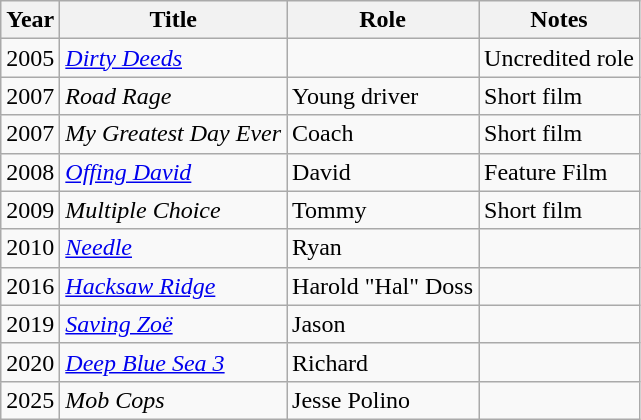<table class="wikitable sortable">
<tr>
<th>Year</th>
<th>Title</th>
<th>Role</th>
<th class="unsortable">Notes</th>
</tr>
<tr>
<td>2005</td>
<td><em><a href='#'>Dirty Deeds</a></em></td>
<td></td>
<td>Uncredited role</td>
</tr>
<tr>
<td>2007</td>
<td><em>Road Rage</em></td>
<td>Young driver</td>
<td>Short film</td>
</tr>
<tr>
<td>2007</td>
<td><em>My Greatest Day Ever</em></td>
<td>Coach</td>
<td>Short film</td>
</tr>
<tr>
<td>2008</td>
<td><em><a href='#'>Offing David</a></em></td>
<td>David</td>
<td>Feature Film</td>
</tr>
<tr>
<td>2009</td>
<td><em>Multiple Choice</em></td>
<td>Tommy</td>
<td>Short film</td>
</tr>
<tr>
<td>2010</td>
<td><em><a href='#'>Needle</a></em></td>
<td>Ryan</td>
<td></td>
</tr>
<tr>
<td>2016</td>
<td><em><a href='#'>Hacksaw Ridge</a></em></td>
<td>Harold "Hal" Doss</td>
<td></td>
</tr>
<tr>
<td>2019</td>
<td><em><a href='#'>Saving Zoë</a></em></td>
<td>Jason</td>
<td></td>
</tr>
<tr>
<td>2020</td>
<td><em> <a href='#'>Deep Blue Sea 3</a></em></td>
<td>Richard</td>
<td></td>
</tr>
<tr>
<td>2025</td>
<td><em>Mob Cops</em></td>
<td>Jesse Polino</td>
<td></td>
</tr>
</table>
